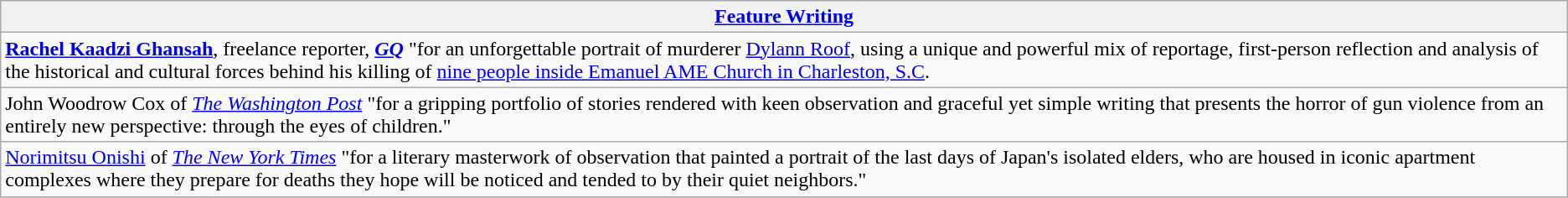<table class="wikitable" style="float:left; float:none;">
<tr>
<th><a href='#'>Feature Writing</a></th>
</tr>
<tr>
<td><strong><a href='#'>Rachel Kaadzi Ghansah</a></strong>, freelance reporter, <strong><em><a href='#'>GQ</a></em></strong> "for an unforgettable portrait of murderer <a href='#'>Dylann Roof</a>, using a unique and powerful mix of reportage, first-person reflection and analysis of the historical and cultural forces behind his killing of <a href='#'>nine people inside Emanuel AME Church in Charleston, S.C</a>.</td>
</tr>
<tr>
<td>John Woodrow Cox of <em><a href='#'>The Washington Post</a></em> "for a gripping portfolio of stories rendered with keen observation and graceful yet simple writing that presents the horror of gun violence from an entirely new perspective: through the eyes of children."</td>
</tr>
<tr>
<td><a href='#'>Norimitsu Onishi</a> of <em><a href='#'>The New York Times</a></em> "for a literary masterwork of observation that painted a portrait of the last days of Japan's isolated elders, who are housed in iconic apartment complexes where they prepare for deaths they hope will be noticed and tended to by their quiet neighbors."</td>
</tr>
<tr>
</tr>
</table>
